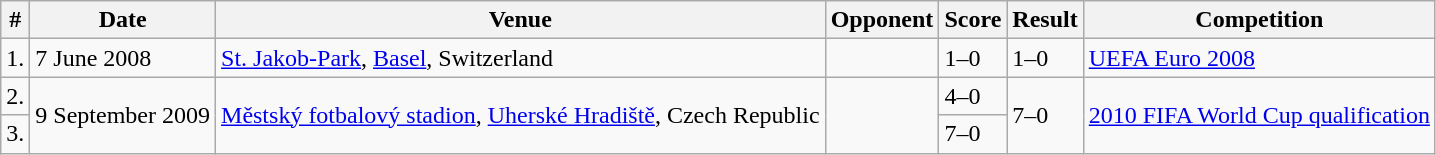<table class="wikitable">
<tr>
<th>#</th>
<th>Date</th>
<th>Venue</th>
<th>Opponent</th>
<th>Score</th>
<th>Result</th>
<th>Competition</th>
</tr>
<tr>
<td>1.</td>
<td>7 June 2008</td>
<td><a href='#'>St. Jakob-Park</a>, <a href='#'>Basel</a>, Switzerland</td>
<td></td>
<td>1–0</td>
<td>1–0</td>
<td><a href='#'>UEFA Euro 2008</a></td>
</tr>
<tr>
<td>2.</td>
<td rowspan="2">9 September 2009</td>
<td rowspan="2"><a href='#'>Městský fotbalový stadion</a>, <a href='#'>Uherské Hradiště</a>, Czech Republic</td>
<td rowspan="2"></td>
<td>4–0</td>
<td rowspan="2">7–0</td>
<td rowspan="2"><a href='#'>2010 FIFA World Cup qualification</a></td>
</tr>
<tr>
<td>3.</td>
<td>7–0</td>
</tr>
</table>
